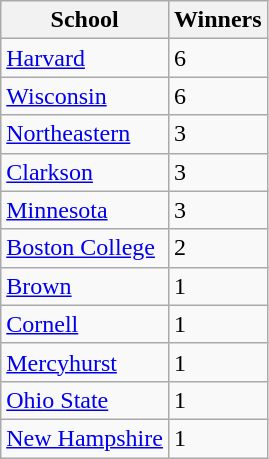<table class="wikitable">
<tr>
<th bgcolor="#e5e5e5">School</th>
<th bgcolor="#e5e5e5">Winners</th>
</tr>
<tr>
<td><a href='#'>Harvard</a></td>
<td>6</td>
</tr>
<tr>
<td><a href='#'>Wisconsin</a></td>
<td>6</td>
</tr>
<tr>
<td><a href='#'>Northeastern</a></td>
<td>3</td>
</tr>
<tr>
<td><a href='#'>Clarkson</a></td>
<td>3</td>
</tr>
<tr>
<td><a href='#'>Minnesota</a></td>
<td>3</td>
</tr>
<tr>
<td><a href='#'>Boston College</a></td>
<td>2</td>
</tr>
<tr>
<td><a href='#'>Brown</a></td>
<td>1</td>
</tr>
<tr>
<td><a href='#'>Cornell</a></td>
<td>1</td>
</tr>
<tr>
<td><a href='#'>Mercyhurst</a></td>
<td>1</td>
</tr>
<tr>
<td><a href='#'>Ohio State</a></td>
<td>1</td>
</tr>
<tr>
<td><a href='#'>New Hampshire</a></td>
<td>1</td>
</tr>
</table>
